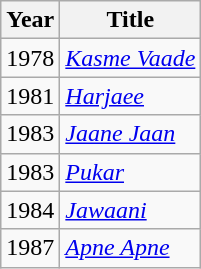<table class="wikitable">
<tr>
<th>Year</th>
<th>Title</th>
</tr>
<tr>
<td>1978</td>
<td><em><a href='#'>Kasme Vaade</a></em></td>
</tr>
<tr>
<td>1981</td>
<td><em><a href='#'>Harjaee</a></em></td>
</tr>
<tr>
<td>1983</td>
<td><em><a href='#'>Jaane Jaan</a></em></td>
</tr>
<tr>
<td>1983</td>
<td><em><a href='#'>Pukar</a></em></td>
</tr>
<tr>
<td>1984</td>
<td><em><a href='#'>Jawaani</a></em></td>
</tr>
<tr>
<td>1987</td>
<td><em><a href='#'>Apne Apne</a></em></td>
</tr>
</table>
